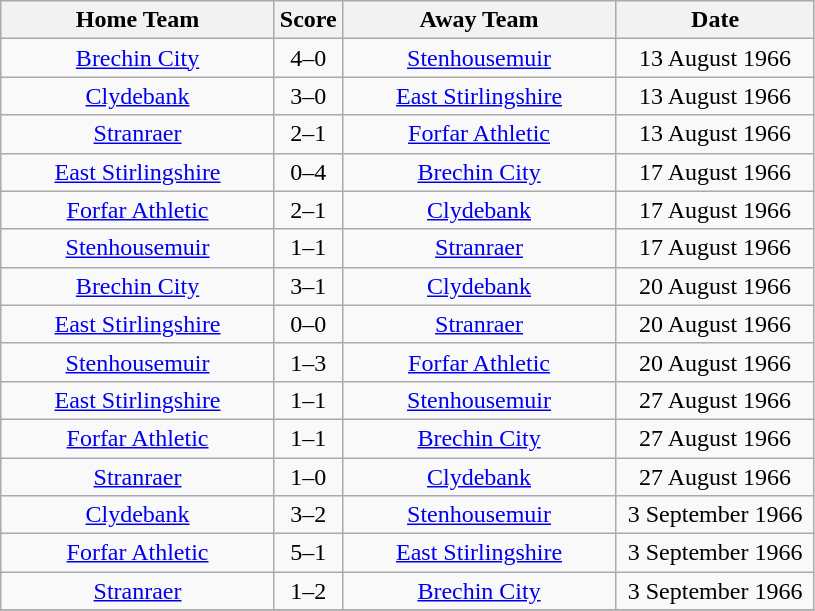<table class="wikitable" style="text-align:center;">
<tr>
<th width=175>Home Team</th>
<th width=20>Score</th>
<th width=175>Away Team</th>
<th width= 125>Date</th>
</tr>
<tr>
<td><a href='#'>Brechin City</a></td>
<td>4–0</td>
<td><a href='#'>Stenhousemuir</a></td>
<td>13 August 1966</td>
</tr>
<tr>
<td><a href='#'>Clydebank</a></td>
<td>3–0</td>
<td><a href='#'>East Stirlingshire</a></td>
<td>13 August 1966</td>
</tr>
<tr>
<td><a href='#'>Stranraer</a></td>
<td>2–1</td>
<td><a href='#'>Forfar Athletic</a></td>
<td>13 August 1966</td>
</tr>
<tr>
<td><a href='#'>East Stirlingshire</a></td>
<td>0–4</td>
<td><a href='#'>Brechin City</a></td>
<td>17 August 1966</td>
</tr>
<tr>
<td><a href='#'>Forfar Athletic</a></td>
<td>2–1</td>
<td><a href='#'>Clydebank</a></td>
<td>17 August 1966</td>
</tr>
<tr>
<td><a href='#'>Stenhousemuir</a></td>
<td>1–1</td>
<td><a href='#'>Stranraer</a></td>
<td>17 August 1966</td>
</tr>
<tr>
<td><a href='#'>Brechin City</a></td>
<td>3–1</td>
<td><a href='#'>Clydebank</a></td>
<td>20 August 1966</td>
</tr>
<tr>
<td><a href='#'>East Stirlingshire</a></td>
<td>0–0</td>
<td><a href='#'>Stranraer</a></td>
<td>20 August 1966</td>
</tr>
<tr>
<td><a href='#'>Stenhousemuir</a></td>
<td>1–3</td>
<td><a href='#'>Forfar Athletic</a></td>
<td>20 August 1966</td>
</tr>
<tr>
<td><a href='#'>East Stirlingshire</a></td>
<td>1–1</td>
<td><a href='#'>Stenhousemuir</a></td>
<td>27 August 1966</td>
</tr>
<tr>
<td><a href='#'>Forfar Athletic</a></td>
<td>1–1</td>
<td><a href='#'>Brechin City</a></td>
<td>27 August 1966</td>
</tr>
<tr>
<td><a href='#'>Stranraer</a></td>
<td>1–0</td>
<td><a href='#'>Clydebank</a></td>
<td>27 August 1966</td>
</tr>
<tr>
<td><a href='#'>Clydebank</a></td>
<td>3–2</td>
<td><a href='#'>Stenhousemuir</a></td>
<td>3 September 1966</td>
</tr>
<tr>
<td><a href='#'>Forfar Athletic</a></td>
<td>5–1</td>
<td><a href='#'>East Stirlingshire</a></td>
<td>3 September 1966</td>
</tr>
<tr>
<td><a href='#'>Stranraer</a></td>
<td>1–2</td>
<td><a href='#'>Brechin City</a></td>
<td>3 September 1966</td>
</tr>
<tr>
</tr>
</table>
